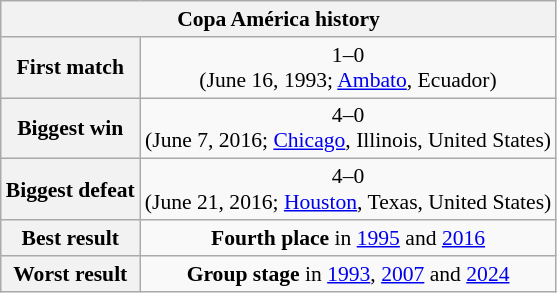<table class="wikitable collapsible collapsed" style="text-align: center;font-size:90%;">
<tr>
<th colspan=2>Copa América history</th>
</tr>
<tr>
<th>First match</th>
<td> 1–0 <br>(June 16, 1993; <a href='#'>Ambato</a>, Ecuador)</td>
</tr>
<tr>
<th>Biggest win</th>
<td> 4–0 <br>(June 7, 2016; <a href='#'>Chicago</a>, Illinois, United States)</td>
</tr>
<tr>
<th>Biggest defeat</th>
<td> 4–0 <br>(June 21, 2016; <a href='#'>Houston</a>, Texas, United States)</td>
</tr>
<tr>
<th>Best result</th>
<td><strong>Fourth place</strong> in <a href='#'>1995</a> and <a href='#'>2016</a></td>
</tr>
<tr>
<th>Worst result</th>
<td><strong>Group stage</strong> in <a href='#'>1993</a>, <a href='#'>2007</a> and <a href='#'>2024</a></td>
</tr>
</table>
